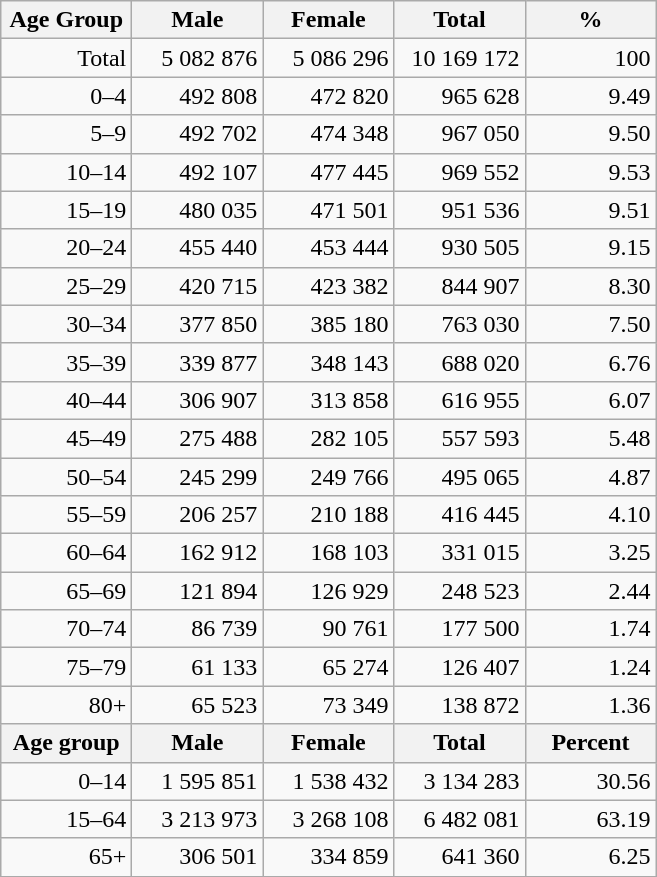<table class="wikitable">
<tr>
<th width="80pt">Age Group</th>
<th width="80pt">Male</th>
<th width="80pt">Female</th>
<th width="80pt">Total</th>
<th width="80pt">%</th>
</tr>
<tr>
<td align="right">Total</td>
<td align="right">5 082 876</td>
<td align="right">5 086 296</td>
<td align="right">10 169 172</td>
<td align="right">100</td>
</tr>
<tr>
<td align="right">0–4</td>
<td align="right">492 808</td>
<td align="right">472 820</td>
<td align="right">965 628</td>
<td align="right">9.49</td>
</tr>
<tr>
<td align="right">5–9</td>
<td align="right">492 702</td>
<td align="right">474 348</td>
<td align="right">967 050</td>
<td align="right">9.50</td>
</tr>
<tr>
<td align="right">10–14</td>
<td align="right">492 107</td>
<td align="right">477 445</td>
<td align="right">969 552</td>
<td align="right">9.53</td>
</tr>
<tr>
<td align="right">15–19</td>
<td align="right">480 035</td>
<td align="right">471 501</td>
<td align="right">951 536</td>
<td align="right">9.51</td>
</tr>
<tr>
<td align="right">20–24</td>
<td align="right">455 440</td>
<td align="right">453 444</td>
<td align="right">930 505</td>
<td align="right">9.15</td>
</tr>
<tr>
<td align="right">25–29</td>
<td align="right">420 715</td>
<td align="right">423 382</td>
<td align="right">844 907</td>
<td align="right">8.30</td>
</tr>
<tr>
<td align="right">30–34</td>
<td align="right">377 850</td>
<td align="right">385 180</td>
<td align="right">763 030</td>
<td align="right">7.50</td>
</tr>
<tr>
<td align="right">35–39</td>
<td align="right">339 877</td>
<td align="right">348 143</td>
<td align="right">688 020</td>
<td align="right">6.76</td>
</tr>
<tr>
<td align="right">40–44</td>
<td align="right">306 907</td>
<td align="right">313 858</td>
<td align="right">616 955</td>
<td align="right">6.07</td>
</tr>
<tr>
<td align="right">45–49</td>
<td align="right">275 488</td>
<td align="right">282 105</td>
<td align="right">557 593</td>
<td align="right">5.48</td>
</tr>
<tr>
<td align="right">50–54</td>
<td align="right">245 299</td>
<td align="right">249 766</td>
<td align="right">495 065</td>
<td align="right">4.87</td>
</tr>
<tr>
<td align="right">55–59</td>
<td align="right">206 257</td>
<td align="right">210 188</td>
<td align="right">416 445</td>
<td align="right">4.10</td>
</tr>
<tr>
<td align="right">60–64</td>
<td align="right">162 912</td>
<td align="right">168 103</td>
<td align="right">331 015</td>
<td align="right">3.25</td>
</tr>
<tr>
<td align="right">65–69</td>
<td align="right">121 894</td>
<td align="right">126 929</td>
<td align="right">248 523</td>
<td align="right">2.44</td>
</tr>
<tr>
<td align="right">70–74</td>
<td align="right">86 739</td>
<td align="right">90 761</td>
<td align="right">177 500</td>
<td align="right">1.74</td>
</tr>
<tr>
<td align="right">75–79</td>
<td align="right">61 133</td>
<td align="right">65 274</td>
<td align="right">126 407</td>
<td align="right">1.24</td>
</tr>
<tr>
<td align="right">80+</td>
<td align="right">65 523</td>
<td align="right">73 349</td>
<td align="right">138 872</td>
<td align="right">1.36</td>
</tr>
<tr>
<th width="50">Age group</th>
<th width="80pt">Male</th>
<th width="80">Female</th>
<th width="80">Total</th>
<th width="50">Percent</th>
</tr>
<tr>
<td align="right">0–14</td>
<td align="right">1 595 851</td>
<td align="right">1 538 432</td>
<td align="right">3 134 283</td>
<td align="right">30.56</td>
</tr>
<tr>
<td align="right">15–64</td>
<td align="right">3 213 973</td>
<td align="right">3 268 108</td>
<td align="right">6 482 081</td>
<td align="right">63.19</td>
</tr>
<tr>
<td align="right">65+</td>
<td align="right">306 501</td>
<td align="right">334 859</td>
<td align="right">641 360</td>
<td align="right">6.25</td>
</tr>
<tr>
</tr>
</table>
